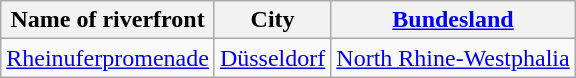<table class="wikitable sortable">
<tr>
<th>Name of riverfront</th>
<th>City</th>
<th><a href='#'>Bundesland</a></th>
</tr>
<tr>
<td><a href='#'>Rheinuferpromenade</a></td>
<td><a href='#'>Düsseldorf</a></td>
<td><a href='#'>North Rhine-Westphalia</a></td>
</tr>
</table>
